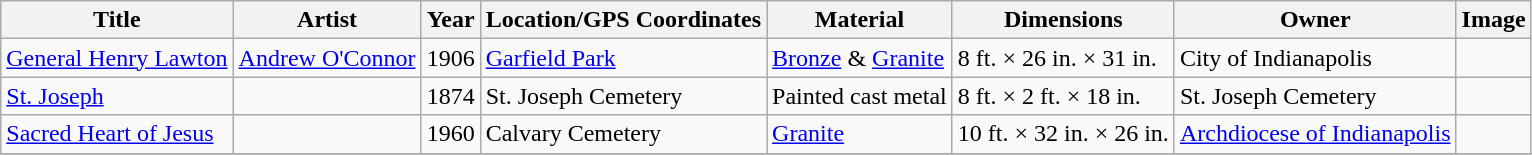<table class="wikitable sortable">
<tr>
<th>Title</th>
<th>Artist</th>
<th>Year</th>
<th>Location/GPS Coordinates</th>
<th>Material</th>
<th>Dimensions</th>
<th>Owner</th>
<th>Image</th>
</tr>
<tr>
<td><a href='#'>General Henry Lawton</a></td>
<td><a href='#'>Andrew O'Connor</a></td>
<td>1906</td>
<td><a href='#'>Garfield Park</a> </td>
<td><a href='#'>Bronze</a> & <a href='#'>Granite</a></td>
<td>8 ft. × 26 in. × 31 in.</td>
<td>City of Indianapolis</td>
<td></td>
</tr>
<tr>
<td><a href='#'>St. Joseph</a></td>
<td></td>
<td>1874</td>
<td>St. Joseph Cemetery </td>
<td>Painted cast metal</td>
<td>8 ft. × 2 ft. × 18 in.</td>
<td>St. Joseph Cemetery</td>
<td></td>
</tr>
<tr>
<td><a href='#'>Sacred Heart of Jesus</a></td>
<td></td>
<td>1960</td>
<td>Calvary Cemetery </td>
<td><a href='#'>Granite</a></td>
<td>10 ft. × 32 in. × 26 in.</td>
<td><a href='#'>Archdiocese of Indianapolis</a></td>
<td></td>
</tr>
<tr>
</tr>
</table>
